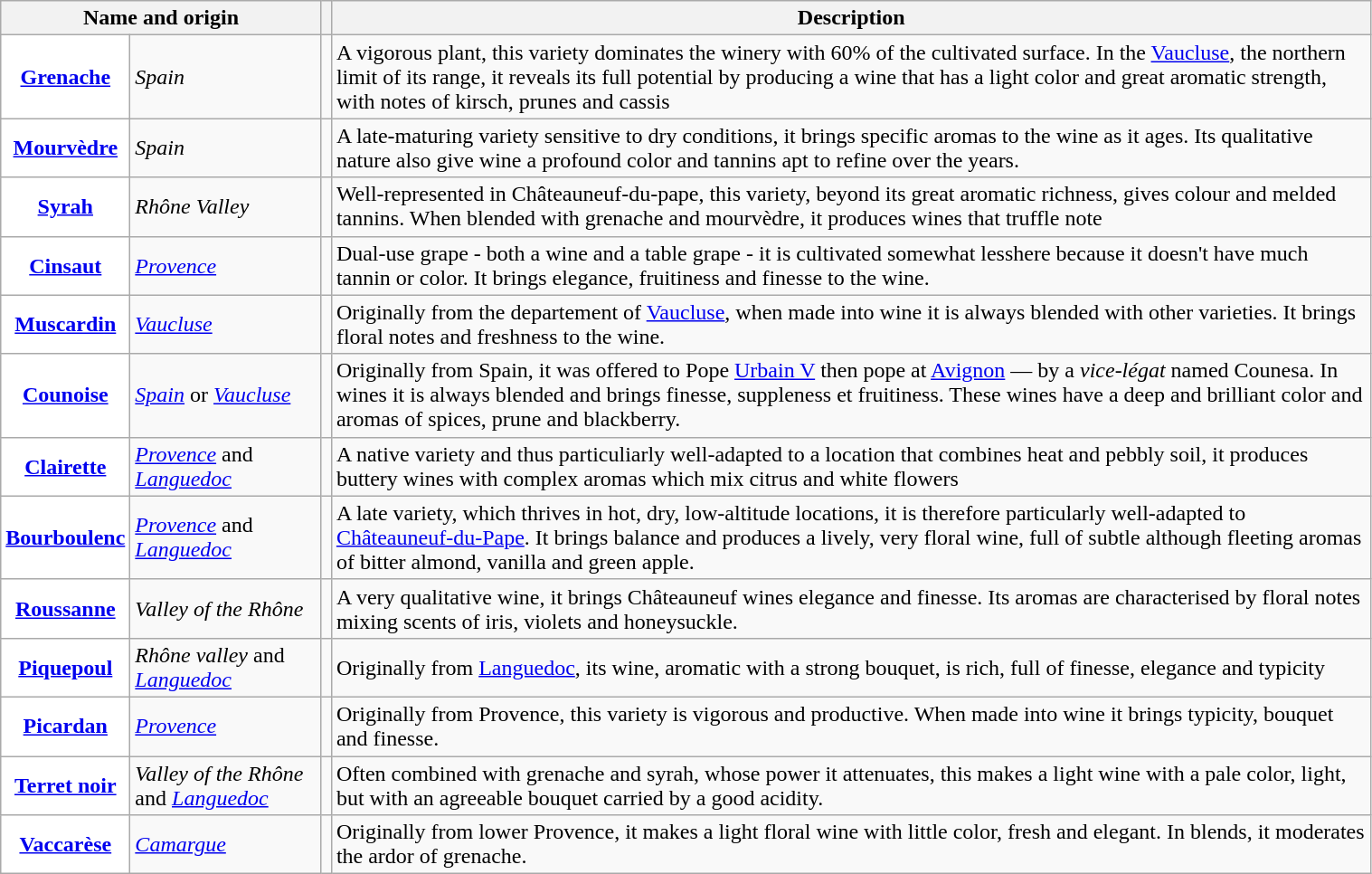<table class="wikitable" style="width: 80%; margin-bottom: 10px;">
<tr>
<th colspan="2">Name and origin</th>
<th></th>
<th>Description</th>
</tr>
<tr>
<th style="background-color: rgb(255, 255, 255);"><a href='#'>Grenache</a></th>
<td style="align: center;"><em>Spain</em><br></td>
<td></td>
<td style="align: left;">A vigorous plant, this variety dominates the winery with 60% of the cultivated surface. In the <a href='#'>Vaucluse</a>, the northern limit of its range, it reveals its full potential by producing a wine that has a light color and great aromatic strength, with notes of kirsch, prunes and cassis</td>
</tr>
<tr>
<th style="background-color: rgb(255, 255, 255);"><a href='#'>Mourvèdre</a></th>
<td><em>Spain</em><br></td>
<td></td>
<td>A late-maturing variety sensitive to dry conditions, it brings specific aromas to the wine as it ages. Its qualitative nature also give wine a profound color and tannins apt to refine over the years.</td>
</tr>
<tr>
<th style="background-color: rgb(255, 255, 255);"><a href='#'>Syrah</a></th>
<td><em>Rhône Valley</em></td>
<td></td>
<td>Well-represented in Châteauneuf-du-pape, this variety, beyond its great aromatic richness, gives colour and melded tannins. When blended with grenache and mourvèdre, it produces wines that truffle note</td>
</tr>
<tr>
<th style="background-color: rgb(255, 255, 255);"><a href='#'>Cinsaut</a></th>
<td><em><a href='#'>Provence</a></em></td>
<td></td>
<td>Dual-use grape - both a wine and a table grape - it is cultivated  somewhat lesshere because it doesn't have much tannin or color. It brings elegance, fruitiness and finesse to the wine.</td>
</tr>
<tr>
<th style="background-color: rgb(255, 255, 255);"><a href='#'>Muscardin</a></th>
<td><em><a href='#'>Vaucluse</a></em></td>
<td></td>
<td>Originally from the departement of <a href='#'>Vaucluse</a>, when made into wine it is always blended with other varieties. It brings floral notes and freshness to the wine.</td>
</tr>
<tr>
<th style="background-color: rgb(255, 255, 255);"><a href='#'>Counoise</a></th>
<td><em><a href='#'>Spain</a></em> or <em><a href='#'>Vaucluse</a></em></td>
<td></td>
<td>Originally from Spain, it was offered to Pope <a href='#'>Urbain V</a> then pope at <a href='#'>Avignon</a> — by a <em>vice-légat</em> named Counesa. In wines it is always blended and brings finesse, suppleness et fruitiness. These wines have a deep and brilliant color and aromas of spices, prune and blackberry.</td>
</tr>
<tr>
<th style="background-color: rgb(255, 255, 255);"><a href='#'>Clairette</a></th>
<td><em><a href='#'>Provence</a></em> and <em><a href='#'>Languedoc</a></em></td>
<td></td>
<td>A native variety and thus particuliarly well-adapted to a location that combines heat and pebbly soil, it produces buttery wines with complex aromas which mix citrus and white flowers</td>
</tr>
<tr>
<th style="background-color: rgb(255, 255, 255);"><a href='#'>Bourboulenc</a></th>
<td><em><a href='#'>Provence</a></em> and <em><a href='#'>Languedoc</a></em></td>
<td></td>
<td>A late variety, which thrives in hot, dry, low-altitude locations, it is therefore particularly well-adapted to <a href='#'>Châteauneuf-du-Pape</a>. It brings balance and produces a lively, very floral  wine, full of subtle although fleeting aromas of bitter almond, vanilla and green apple.</td>
</tr>
<tr>
<th style="background-color: rgb(255, 255, 255);"><a href='#'>Roussanne</a></th>
<td><em>Valley of the Rhône</em></td>
<td></td>
<td>A very qualitative wine, it brings Châteauneuf wines elegance and finesse. Its aromas are characterised by floral notes mixing scents of iris, violets and honeysuckle.</td>
</tr>
<tr>
<th style="background-color: rgb(255, 255, 255);"><a href='#'>Piquepoul</a></th>
<td><em>Rhône valley</em> and <em><a href='#'>Languedoc</a></em></td>
<td></td>
<td>Originally from <a href='#'>Languedoc</a>, its wine, aromatic with a strong bouquet, is rich, full of finesse, elegance and typicity</td>
</tr>
<tr>
<th style="background-color: rgb(255, 255, 255);"><a href='#'>Picardan</a></th>
<td><em><a href='#'>Provence</a></em></td>
<td></td>
<td>Originally from Provence, this variety is vigorous and productive. When made into wine it brings typicity, bouquet and finesse.</td>
</tr>
<tr>
<th style="background-color: rgb(255, 255, 255);"><a href='#'>Terret noir</a></th>
<td><em>Valley of the Rhône</em> and <em><a href='#'>Languedoc</a></em></td>
<td></td>
<td>Often combined with grenache and syrah, whose power it attenuates, this makes a light wine with a pale color, light, but with an agreeable bouquet carried by a good acidity.<br></td>
</tr>
<tr>
<th style="background-color: rgb(255, 255, 255);"><a href='#'>Vaccarèse</a></th>
<td><em><a href='#'>Camargue</a></em></td>
<td></td>
<td>Originally from lower Provence, it makes a light floral wine with little color, fresh and elegant. In blends, it moderates the ardor of grenache.</td>
</tr>
</table>
